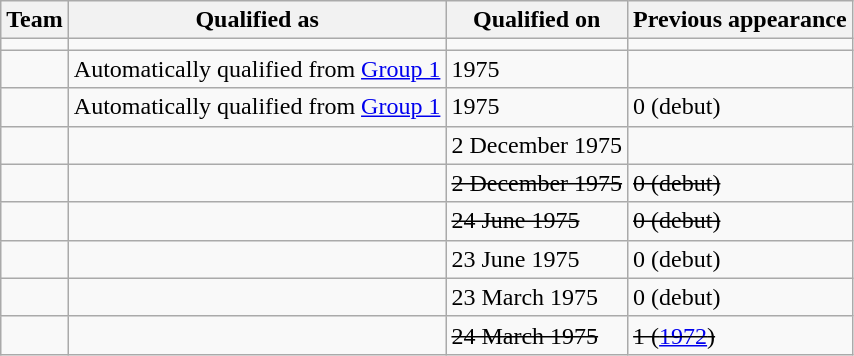<table class="wikitable sortable" style="text-align:left;">
<tr>
<th>Team</th>
<th>Qualified as</th>
<th>Qualified on</th>
<th>Previous appearance</th>
</tr>
<tr>
<td></td>
<td></td>
<td></td>
<td></td>
</tr>
<tr>
<td></td>
<td>Automatically qualified from <a href='#'>Group 1</a></td>
<td>1975</td>
<td></td>
</tr>
<tr>
<td></td>
<td>Automatically qualified from <a href='#'>Group 1</a></td>
<td>1975</td>
<td>0 (debut)</td>
</tr>
<tr>
<td></td>
<td></td>
<td>2 December 1975</td>
<td></td>
</tr>
<tr>
<td><s></s></td>
<td><s></s></td>
<td><s>2 December 1975</s></td>
<td><s>0 (debut)</s></td>
</tr>
<tr>
<td><s></s></td>
<td><s></s></td>
<td><s>24 June 1975</s></td>
<td><s>0 (debut)</s></td>
</tr>
<tr>
<td></td>
<td></td>
<td>23 June 1975</td>
<td>0 (debut)</td>
</tr>
<tr>
<td></td>
<td></td>
<td>23 March 1975</td>
<td>0 (debut)</td>
</tr>
<tr>
<td><s></s></td>
<td><s></s></td>
<td><s>24 March 1975</s></td>
<td><s>1 (<a href='#'>1972</a>)</s></td>
</tr>
</table>
